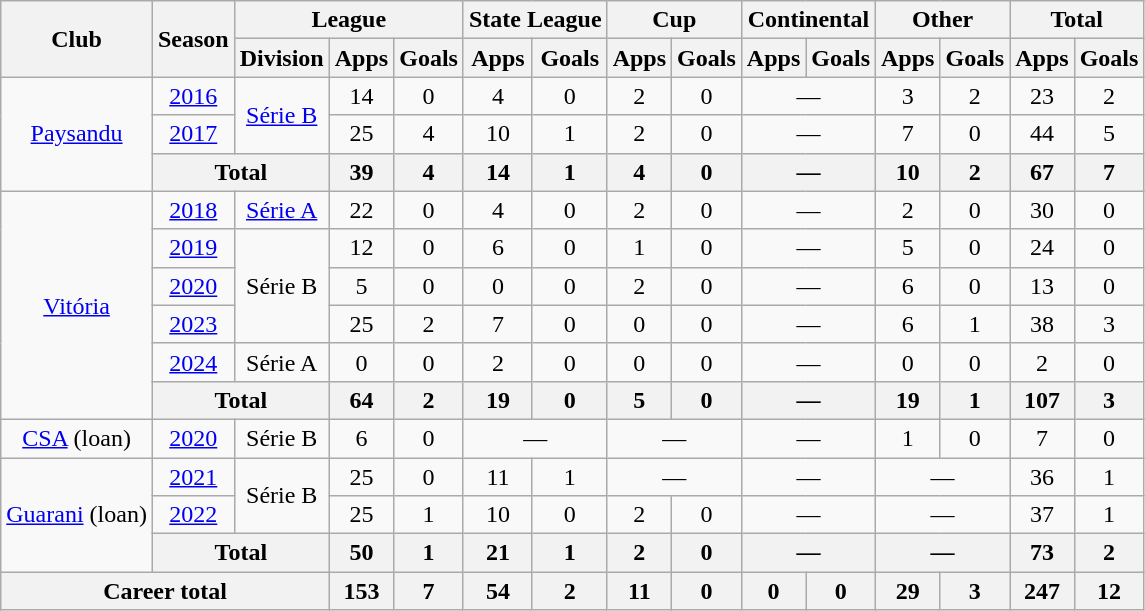<table class="wikitable" style="text-align: center;">
<tr>
<th rowspan="2">Club</th>
<th rowspan="2">Season</th>
<th colspan="3">League</th>
<th colspan="2">State League</th>
<th colspan="2">Cup</th>
<th colspan="2">Continental</th>
<th colspan="2">Other</th>
<th colspan="2">Total</th>
</tr>
<tr>
<th>Division</th>
<th>Apps</th>
<th>Goals</th>
<th>Apps</th>
<th>Goals</th>
<th>Apps</th>
<th>Goals</th>
<th>Apps</th>
<th>Goals</th>
<th>Apps</th>
<th>Goals</th>
<th>Apps</th>
<th>Goals</th>
</tr>
<tr>
<td rowspan=3 valign="center"><a href='#'>Paysandu</a></td>
<td><a href='#'>2016</a></td>
<td rowspan=2><a href='#'>Série B</a></td>
<td>14</td>
<td>0</td>
<td>4</td>
<td>0</td>
<td>2</td>
<td>0</td>
<td colspan="2">—</td>
<td>3</td>
<td>2</td>
<td>23</td>
<td>2</td>
</tr>
<tr>
<td><a href='#'>2017</a></td>
<td>25</td>
<td>4</td>
<td>10</td>
<td>1</td>
<td>2</td>
<td>0</td>
<td colspan="2">—</td>
<td>7</td>
<td>0</td>
<td>44</td>
<td>5</td>
</tr>
<tr>
<th colspan="2">Total</th>
<th>39</th>
<th>4</th>
<th>14</th>
<th>1</th>
<th>4</th>
<th>0</th>
<th colspan="2">—</th>
<th>10</th>
<th>2</th>
<th>67</th>
<th>7</th>
</tr>
<tr>
<td rowspan=6 valign="center"><a href='#'>Vitória</a></td>
<td><a href='#'>2018</a></td>
<td><a href='#'>Série A</a></td>
<td>22</td>
<td>0</td>
<td>4</td>
<td>0</td>
<td>2</td>
<td>0</td>
<td colspan="2">—</td>
<td>2</td>
<td>0</td>
<td>30</td>
<td>0</td>
</tr>
<tr>
<td><a href='#'>2019</a></td>
<td rowspan=3>Série B</td>
<td>12</td>
<td>0</td>
<td>6</td>
<td>0</td>
<td>1</td>
<td>0</td>
<td colspan="2">—</td>
<td>5</td>
<td>0</td>
<td>24</td>
<td>0</td>
</tr>
<tr>
<td><a href='#'>2020</a></td>
<td>5</td>
<td>0</td>
<td>0</td>
<td>0</td>
<td>2</td>
<td>0</td>
<td colspan="2">—</td>
<td>6</td>
<td>0</td>
<td>13</td>
<td>0</td>
</tr>
<tr>
<td><a href='#'>2023</a></td>
<td>25</td>
<td>2</td>
<td>7</td>
<td>0</td>
<td>0</td>
<td>0</td>
<td colspan="2">—</td>
<td>6</td>
<td>1</td>
<td>38</td>
<td>3</td>
</tr>
<tr>
<td><a href='#'>2024</a></td>
<td>Série A</td>
<td>0</td>
<td>0</td>
<td>2</td>
<td>0</td>
<td>0</td>
<td>0</td>
<td colspan="2">—</td>
<td>0</td>
<td>0</td>
<td>2</td>
<td>0</td>
</tr>
<tr>
<th colspan="2">Total</th>
<th>64</th>
<th>2</th>
<th>19</th>
<th>0</th>
<th>5</th>
<th>0</th>
<th colspan="2">—</th>
<th>19</th>
<th>1</th>
<th>107</th>
<th>3</th>
</tr>
<tr>
<td valign="center"><a href='#'>CSA</a> (loan)</td>
<td><a href='#'>2020</a></td>
<td>Série B</td>
<td>6</td>
<td>0</td>
<td colspan="2">—</td>
<td colspan="2">—</td>
<td colspan="2">—</td>
<td>1</td>
<td>0</td>
<td>7</td>
<td>0</td>
</tr>
<tr>
<td rowspan=3 valign="center"><a href='#'>Guarani</a> (loan)</td>
<td><a href='#'>2021</a></td>
<td rowspan=2>Série B</td>
<td>25</td>
<td>0</td>
<td>11</td>
<td>1</td>
<td colspan="2">—</td>
<td colspan="2">—</td>
<td colspan="2">—</td>
<td>36</td>
<td>1</td>
</tr>
<tr>
<td><a href='#'>2022</a></td>
<td>25</td>
<td>1</td>
<td>10</td>
<td>0</td>
<td>2</td>
<td>0</td>
<td colspan="2">—</td>
<td colspan="2">—</td>
<td>37</td>
<td>1</td>
</tr>
<tr>
<th colspan="2">Total</th>
<th>50</th>
<th>1</th>
<th>21</th>
<th>1</th>
<th>2</th>
<th>0</th>
<th colspan="2">—</th>
<th colspan="2">—</th>
<th>73</th>
<th>2</th>
</tr>
<tr>
<th colspan="3"><strong>Career total</strong></th>
<th>153</th>
<th>7</th>
<th>54</th>
<th>2</th>
<th>11</th>
<th>0</th>
<th>0</th>
<th>0</th>
<th>29</th>
<th>3</th>
<th>247</th>
<th>12</th>
</tr>
</table>
